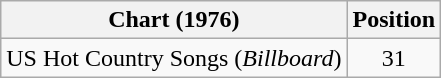<table class="wikitable">
<tr>
<th>Chart (1976)</th>
<th>Position</th>
</tr>
<tr>
<td>US Hot Country Songs (<em>Billboard</em>)</td>
<td align="center">31</td>
</tr>
</table>
